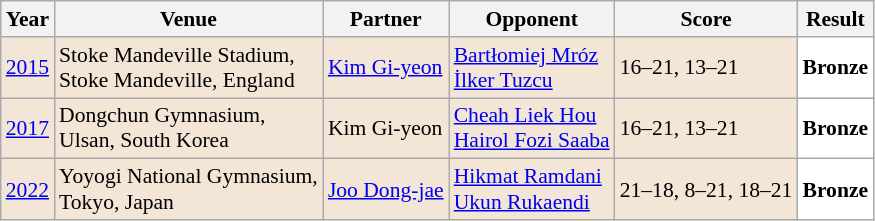<table class="sortable wikitable" style="font-size: 90%;">
<tr>
<th>Year</th>
<th>Venue</th>
<th>Partner</th>
<th>Opponent</th>
<th>Score</th>
<th>Result</th>
</tr>
<tr style="background:#F3E6D7">
<td align="center"><a href='#'>2015</a></td>
<td align="left">Stoke Mandeville Stadium,<br>Stoke Mandeville, England</td>
<td align="left"> <a href='#'>Kim Gi-yeon</a></td>
<td align="left"> <a href='#'>Bartłomiej Mróz</a><br> <a href='#'>İlker Tuzcu</a></td>
<td align="left">16–21, 13–21</td>
<td style="text-align:left; background:white"> <strong>Bronze</strong></td>
</tr>
<tr style="background:#F3E6D7">
<td align="center"><a href='#'>2017</a></td>
<td align="left">Dongchun Gymnasium,<br>Ulsan, South Korea</td>
<td align="left"> Kim Gi-yeon</td>
<td align="left"> <a href='#'>Cheah Liek Hou</a><br> <a href='#'>Hairol Fozi Saaba</a></td>
<td align="left">16–21, 13–21</td>
<td style="text-align:left; background:white"> <strong>Bronze</strong></td>
</tr>
<tr style="background:#F3E6D7">
<td align="center"><a href='#'>2022</a></td>
<td align="left">Yoyogi National Gymnasium,<br>Tokyo, Japan</td>
<td align="left"> <a href='#'>Joo Dong-jae</a></td>
<td align="left"> <a href='#'>Hikmat Ramdani</a><br> <a href='#'>Ukun Rukaendi</a></td>
<td align="left">21–18, 8–21, 18–21</td>
<td style="text-align:left; background:white"> <strong>Bronze</strong></td>
</tr>
</table>
